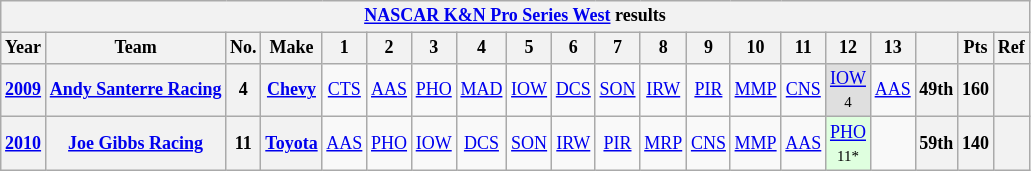<table class="wikitable" style="text-align:center; font-size:75%">
<tr>
<th colspan=23><a href='#'>NASCAR K&N Pro Series West</a> results</th>
</tr>
<tr>
<th>Year</th>
<th>Team</th>
<th>No.</th>
<th>Make</th>
<th>1</th>
<th>2</th>
<th>3</th>
<th>4</th>
<th>5</th>
<th>6</th>
<th>7</th>
<th>8</th>
<th>9</th>
<th>10</th>
<th>11</th>
<th>12</th>
<th>13</th>
<th></th>
<th>Pts</th>
<th>Ref</th>
</tr>
<tr>
<th><a href='#'>2009</a></th>
<th><a href='#'>Andy Santerre Racing</a></th>
<th>4</th>
<th><a href='#'>Chevy</a></th>
<td><a href='#'>CTS</a></td>
<td><a href='#'>AAS</a></td>
<td><a href='#'>PHO</a></td>
<td><a href='#'>MAD</a></td>
<td><a href='#'>IOW</a></td>
<td><a href='#'>DCS</a></td>
<td><a href='#'>SON</a></td>
<td><a href='#'>IRW</a></td>
<td><a href='#'>PIR</a></td>
<td><a href='#'>MMP</a></td>
<td><a href='#'>CNS</a></td>
<td style="background:#DFDFDF;"><a href='#'>IOW</a><br><small>4</small></td>
<td><a href='#'>AAS</a></td>
<th>49th</th>
<th>160</th>
<th></th>
</tr>
<tr>
<th><a href='#'>2010</a></th>
<th><a href='#'>Joe Gibbs Racing</a></th>
<th>11</th>
<th><a href='#'>Toyota</a></th>
<td><a href='#'>AAS</a></td>
<td><a href='#'>PHO</a></td>
<td><a href='#'>IOW</a></td>
<td><a href='#'>DCS</a></td>
<td><a href='#'>SON</a></td>
<td><a href='#'>IRW</a></td>
<td><a href='#'>PIR</a></td>
<td><a href='#'>MRP</a></td>
<td><a href='#'>CNS</a></td>
<td><a href='#'>MMP</a></td>
<td><a href='#'>AAS</a></td>
<td style="background:#DFFFDF;"><a href='#'>PHO</a><br><small>11*</small></td>
<td></td>
<th>59th</th>
<th>140</th>
<th></th>
</tr>
</table>
